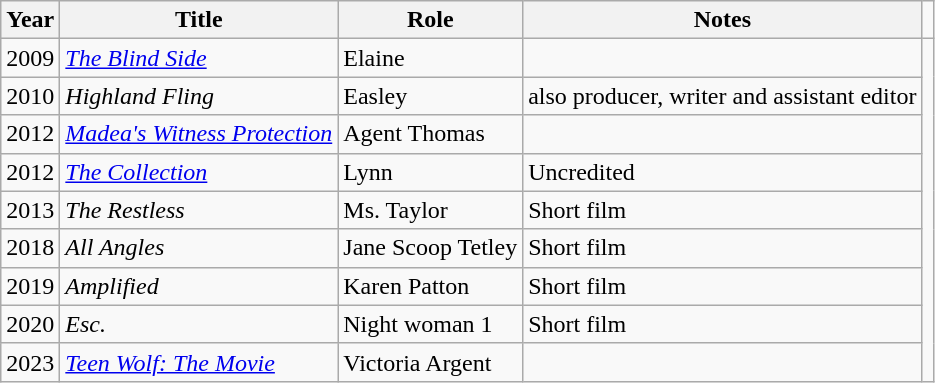<table class="wikitable">
<tr>
<th>Year</th>
<th>Title</th>
<th>Role</th>
<th>Notes</th>
<td></td>
</tr>
<tr>
<td>2009</td>
<td><em><a href='#'>The Blind Side</a></em></td>
<td>Elaine</td>
<td></td>
</tr>
<tr>
<td>2010</td>
<td><em>Highland Fling</em></td>
<td>Easley</td>
<td>also producer, writer and assistant editor</td>
</tr>
<tr>
<td>2012</td>
<td><em><a href='#'>Madea's Witness Protection</a></em></td>
<td>Agent Thomas</td>
<td></td>
</tr>
<tr>
<td>2012</td>
<td><em><a href='#'>The Collection</a></em></td>
<td>Lynn</td>
<td>Uncredited</td>
</tr>
<tr>
<td>2013</td>
<td><em>The Restless</em></td>
<td>Ms. Taylor</td>
<td>Short film</td>
</tr>
<tr>
<td>2018</td>
<td><em>All Angles</em></td>
<td>Jane Scoop Tetley</td>
<td>Short film</td>
</tr>
<tr>
<td>2019</td>
<td><em>Amplified </em></td>
<td>Karen Patton</td>
<td>Short film</td>
</tr>
<tr>
<td>2020</td>
<td><em>Esc.</em></td>
<td>Night woman 1</td>
<td>Short film</td>
</tr>
<tr>
<td>2023</td>
<td><em><a href='#'>Teen Wolf: The Movie</a></em></td>
<td>Victoria Argent</td>
<td></td>
</tr>
</table>
